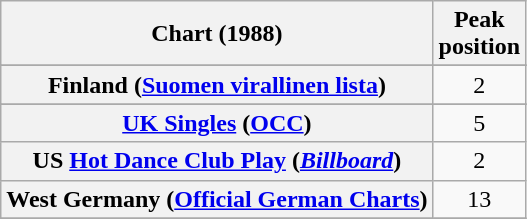<table class="wikitable sortable plainrowheaders" style="text-align:center">
<tr>
<th>Chart (1988)</th>
<th>Peak<br>position</th>
</tr>
<tr>
</tr>
<tr>
</tr>
<tr>
</tr>
<tr>
<th scope="row">Finland (<a href='#'>Suomen virallinen lista</a>)</th>
<td>2</td>
</tr>
<tr>
</tr>
<tr>
</tr>
<tr>
</tr>
<tr>
</tr>
<tr>
</tr>
<tr>
</tr>
<tr>
</tr>
<tr>
<th scope="row"><a href='#'>UK Singles</a> (<a href='#'>OCC</a>)</th>
<td>5</td>
</tr>
<tr>
<th scope="row">US <a href='#'>Hot Dance Club Play</a> (<em><a href='#'>Billboard</a></em>)</th>
<td>2</td>
</tr>
<tr>
<th scope="row">West Germany (<a href='#'>Official German Charts</a>)</th>
<td>13</td>
</tr>
<tr>
</tr>
</table>
